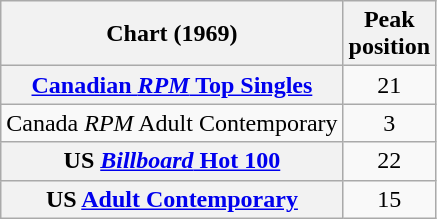<table class="wikitable sortable plainrowheaders">
<tr>
<th>Chart (1969)</th>
<th>Peak<br>position</th>
</tr>
<tr>
<th scope=row><a href='#'>Canadian <em>RPM</em> Top Singles</a></th>
<td style="text-align:center;">21</td>
</tr>
<tr>
<td>Canada <em>RPM</em> Adult Contemporary</td>
<td style="text-align:center;">3</td>
</tr>
<tr>
<th scope=row>US <a href='#'><em>Billboard</em> Hot 100</a></th>
<td style="text-align:center;">22</td>
</tr>
<tr>
<th scope=row>US <a href='#'>Adult Contemporary</a></th>
<td style="text-align:center;">15</td>
</tr>
</table>
